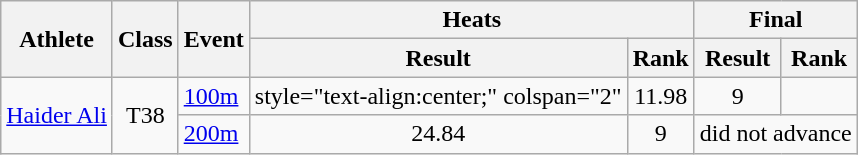<table class=wikitable>
<tr>
<th rowspan="2">Athlete</th>
<th rowspan="2">Class</th>
<th rowspan="2">Event</th>
<th colspan="2">Heats</th>
<th colspan="3">Final</th>
</tr>
<tr>
<th>Result</th>
<th>Rank</th>
<th>Result</th>
<th>Rank</th>
</tr>
<tr>
<td rowspan="2"><a href='#'>Haider Ali</a></td>
<td rowspan="2" style="text-align:center;">T38</td>
<td><a href='#'>100m</a></td>
<td>style="text-align:center;" colspan="2" </td>
<td style="text-align:center;">11.98</td>
<td style="text-align:center;">9</td>
</tr>
<tr>
<td><a href='#'>200m</a></td>
<td style="text-align:center;">24.84</td>
<td style="text-align:center;">9</td>
<td style="text-align:center;" colspan="2">did not advance</td>
</tr>
</table>
